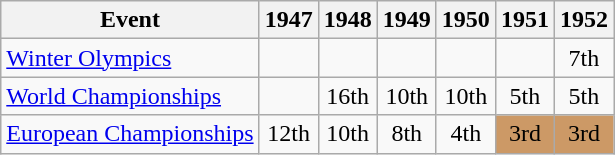<table class="wikitable" style="text-align:center">
<tr>
<th>Event</th>
<th>1947</th>
<th>1948</th>
<th>1949</th>
<th>1950</th>
<th>1951</th>
<th>1952</th>
</tr>
<tr>
<td align=left><a href='#'>Winter Olympics</a></td>
<td></td>
<td></td>
<td></td>
<td></td>
<td></td>
<td>7th</td>
</tr>
<tr>
<td align=left><a href='#'>World Championships</a></td>
<td></td>
<td>16th</td>
<td>10th</td>
<td>10th</td>
<td>5th</td>
<td>5th</td>
</tr>
<tr>
<td align=left><a href='#'>European Championships</a></td>
<td>12th</td>
<td>10th</td>
<td>8th</td>
<td>4th</td>
<td bgcolor=cc9966>3rd</td>
<td bgcolor=cc9966>3rd</td>
</tr>
</table>
